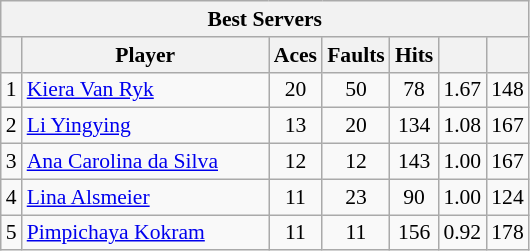<table class="wikitable sortable" style=font-size:90%>
<tr>
<th colspan=7>Best Servers</th>
</tr>
<tr>
<th></th>
<th width=158>Player</th>
<th width=20>Aces</th>
<th width=20>Faults</th>
<th width=20>Hits</th>
<th width=20></th>
<th width=20></th>
</tr>
<tr>
<td>1</td>
<td> <a href='#'>Kiera Van Ryk</a></td>
<td align=center>20</td>
<td align=center>50</td>
<td align=center>78</td>
<td align=center>1.67</td>
<td align=center>148</td>
</tr>
<tr>
<td>2</td>
<td> <a href='#'>Li Yingying</a></td>
<td align=center>13</td>
<td align=center>20</td>
<td align=center>134</td>
<td align=center>1.08</td>
<td align=center>167</td>
</tr>
<tr>
<td>3</td>
<td> <a href='#'>Ana Carolina da Silva</a></td>
<td align=center>12</td>
<td align=center>12</td>
<td align=center>143</td>
<td align=center>1.00</td>
<td align=center>167</td>
</tr>
<tr>
<td>4</td>
<td> <a href='#'>Lina Alsmeier</a></td>
<td align=center>11</td>
<td align=center>23</td>
<td align=center>90</td>
<td align=center>1.00</td>
<td align=center>124</td>
</tr>
<tr>
<td>5</td>
<td> <a href='#'>Pimpichaya Kokram</a></td>
<td align=center>11</td>
<td align=center>11</td>
<td align=center>156</td>
<td align=center>0.92</td>
<td align=center>178</td>
</tr>
</table>
